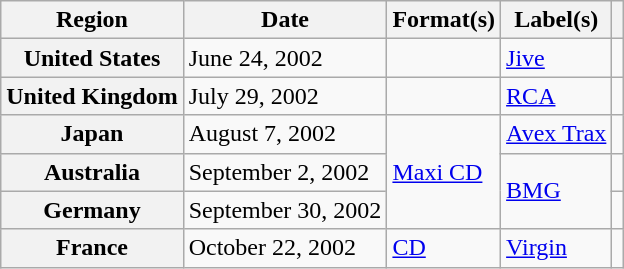<table class="wikitable plainrowheaders">
<tr>
<th scope="col">Region</th>
<th scope="col">Date</th>
<th scope="col">Format(s)</th>
<th scope="col">Label(s)</th>
<th scope="col"></th>
</tr>
<tr>
<th scope="row">United States</th>
<td>June 24, 2002</td>
<td></td>
<td><a href='#'>Jive</a></td>
<td></td>
</tr>
<tr>
<th scope="row">United Kingdom</th>
<td>July 29, 2002</td>
<td></td>
<td><a href='#'>RCA</a></td>
<td></td>
</tr>
<tr>
<th scope="row">Japan</th>
<td>August 7, 2002</td>
<td rowspan="3"><a href='#'>Maxi CD</a></td>
<td><a href='#'>Avex Trax</a></td>
<td></td>
</tr>
<tr>
<th scope="row">Australia</th>
<td>September 2, 2002</td>
<td rowspan="2"><a href='#'>BMG</a></td>
<td></td>
</tr>
<tr>
<th scope="row">Germany</th>
<td>September 30, 2002</td>
<td></td>
</tr>
<tr>
<th scope="row">France</th>
<td>October 22, 2002</td>
<td><a href='#'>CD</a></td>
<td><a href='#'>Virgin</a></td>
<td></td>
</tr>
</table>
